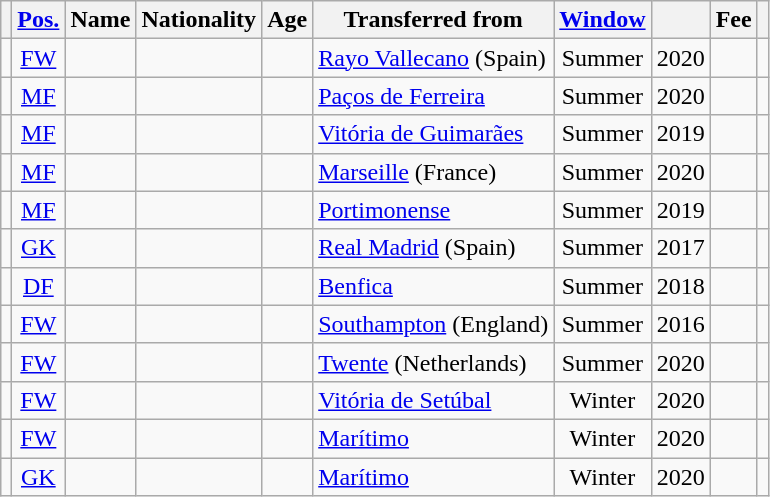<table class="wikitable sortable" style="text-align:center;">
<tr>
<th scope=col></th>
<th scope=col><a href='#'>Pos.</a></th>
<th scope=col>Name</th>
<th scope=col>Nationality</th>
<th scope=col>Age</th>
<th scope=col>Transferred from</th>
<th scope=col><a href='#'>Window</a></th>
<th scope=col></th>
<th scope=col>Fee</th>
<th scope=col class=unsortable></th>
</tr>
<tr>
<td></td>
<td><a href='#'>FW</a></td>
<td align=left></td>
<td align=left></td>
<td></td>
<td align=left><a href='#'>Rayo Vallecano</a> (Spain)</td>
<td>Summer</td>
<td>2020</td>
<td></td>
<td></td>
</tr>
<tr>
<td></td>
<td><a href='#'>MF</a></td>
<td align=left></td>
<td align=left></td>
<td></td>
<td align=left><a href='#'>Paços de Ferreira</a></td>
<td>Summer</td>
<td>2020</td>
<td></td>
<td></td>
</tr>
<tr>
<td></td>
<td><a href='#'>MF</a></td>
<td align=left></td>
<td align=left></td>
<td></td>
<td align=left><a href='#'>Vitória de Guimarães</a></td>
<td>Summer</td>
<td>2019</td>
<td></td>
<td></td>
</tr>
<tr>
<td></td>
<td><a href='#'>MF</a></td>
<td align=left></td>
<td align=left></td>
<td></td>
<td align=left><a href='#'>Marseille</a> (France)</td>
<td>Summer</td>
<td>2020</td>
<td></td>
<td></td>
</tr>
<tr>
<td></td>
<td><a href='#'>MF</a></td>
<td align=left></td>
<td align=left></td>
<td></td>
<td align=left><a href='#'>Portimonense</a></td>
<td>Summer</td>
<td>2019</td>
<td></td>
<td></td>
</tr>
<tr>
<td></td>
<td><a href='#'>GK</a></td>
<td align=left></td>
<td align=left></td>
<td></td>
<td align=left><a href='#'>Real Madrid</a> (Spain)</td>
<td>Summer</td>
<td>2017</td>
<td></td>
<td></td>
</tr>
<tr>
<td></td>
<td><a href='#'>DF</a></td>
<td align=left></td>
<td align=left></td>
<td></td>
<td align=left><a href='#'>Benfica</a></td>
<td>Summer</td>
<td>2018</td>
<td></td>
<td></td>
</tr>
<tr>
<td></td>
<td><a href='#'>FW</a></td>
<td align=left></td>
<td align=left></td>
<td></td>
<td align=left><a href='#'>Southampton</a> (England)</td>
<td>Summer</td>
<td>2016</td>
<td></td>
<td></td>
</tr>
<tr>
<td></td>
<td><a href='#'>FW</a></td>
<td align=left></td>
<td align=left></td>
<td></td>
<td align=left><a href='#'>Twente</a> (Netherlands)</td>
<td>Summer</td>
<td>2020</td>
<td></td>
<td></td>
</tr>
<tr>
<td></td>
<td><a href='#'>FW</a></td>
<td align=left></td>
<td align=left></td>
<td></td>
<td align=left><a href='#'>Vitória de Setúbal</a></td>
<td>Winter</td>
<td>2020</td>
<td></td>
<td></td>
</tr>
<tr>
<td></td>
<td><a href='#'>FW</a></td>
<td align=left></td>
<td align=left></td>
<td></td>
<td align=left><a href='#'>Marítimo</a></td>
<td>Winter</td>
<td>2020</td>
<td></td>
<td></td>
</tr>
<tr>
<td></td>
<td><a href='#'>GK</a></td>
<td align=left></td>
<td align=left></td>
<td></td>
<td align=left><a href='#'>Marítimo</a></td>
<td>Winter</td>
<td>2020</td>
<td></td>
<td></td>
</tr>
</table>
